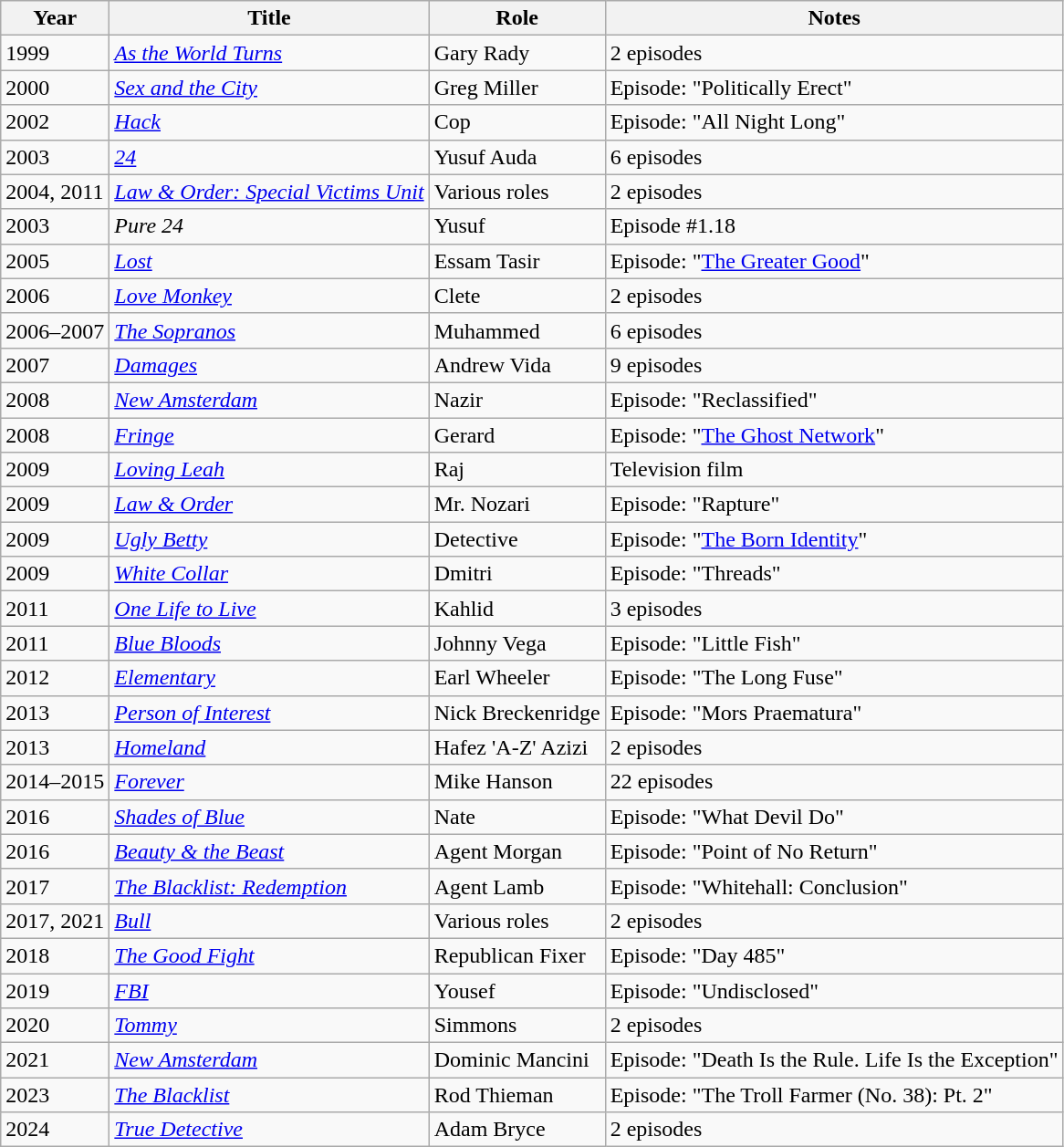<table class="wikitable sortable">
<tr>
<th>Year</th>
<th>Title</th>
<th>Role</th>
<th>Notes</th>
</tr>
<tr>
<td>1999</td>
<td><em><a href='#'>As the World Turns</a></em></td>
<td>Gary Rady</td>
<td>2 episodes</td>
</tr>
<tr>
<td>2000</td>
<td><em><a href='#'>Sex and the City</a></em></td>
<td>Greg Miller</td>
<td>Episode: "Politically Erect"</td>
</tr>
<tr>
<td>2002</td>
<td><a href='#'><em>Hack</em></a></td>
<td>Cop</td>
<td>Episode: "All Night Long"</td>
</tr>
<tr>
<td>2003</td>
<td><a href='#'><em>24</em></a></td>
<td>Yusuf Auda</td>
<td>6 episodes</td>
</tr>
<tr>
<td>2004, 2011</td>
<td><em><a href='#'>Law & Order: Special Victims Unit</a></em></td>
<td>Various roles</td>
<td>2 episodes</td>
</tr>
<tr>
<td>2003</td>
<td><em>Pure 24</em></td>
<td>Yusuf</td>
<td>Episode #1.18</td>
</tr>
<tr>
<td>2005</td>
<td><a href='#'><em>Lost</em></a></td>
<td>Essam Tasir</td>
<td>Episode: "<a href='#'>The Greater Good</a>"</td>
</tr>
<tr>
<td>2006</td>
<td><em><a href='#'>Love Monkey</a></em></td>
<td>Clete</td>
<td>2 episodes</td>
</tr>
<tr>
<td>2006–2007</td>
<td><em><a href='#'>The Sopranos</a></em></td>
<td>Muhammed</td>
<td>6 episodes</td>
</tr>
<tr>
<td>2007</td>
<td><a href='#'><em>Damages</em></a></td>
<td>Andrew Vida</td>
<td>9 episodes</td>
</tr>
<tr>
<td>2008</td>
<td><a href='#'><em>New Amsterdam</em></a></td>
<td>Nazir</td>
<td>Episode: "Reclassified"</td>
</tr>
<tr>
<td>2008</td>
<td><a href='#'><em>Fringe</em></a></td>
<td>Gerard</td>
<td>Episode: "<a href='#'>The Ghost Network</a>"</td>
</tr>
<tr>
<td>2009</td>
<td><em><a href='#'>Loving Leah</a></em></td>
<td>Raj</td>
<td>Television film</td>
</tr>
<tr>
<td>2009</td>
<td><em><a href='#'>Law & Order</a></em></td>
<td>Mr. Nozari</td>
<td>Episode: "Rapture"</td>
</tr>
<tr>
<td>2009</td>
<td><em><a href='#'>Ugly Betty</a></em></td>
<td>Detective</td>
<td>Episode: "<a href='#'>The Born Identity</a>"</td>
</tr>
<tr>
<td>2009</td>
<td><a href='#'><em>White Collar</em></a></td>
<td>Dmitri</td>
<td>Episode: "Threads"</td>
</tr>
<tr>
<td>2011</td>
<td><em><a href='#'>One Life to Live</a></em></td>
<td>Kahlid</td>
<td>3 episodes</td>
</tr>
<tr>
<td>2011</td>
<td><a href='#'><em>Blue Bloods</em></a></td>
<td>Johnny Vega</td>
<td>Episode: "Little Fish"</td>
</tr>
<tr>
<td>2012</td>
<td><a href='#'><em>Elementary</em></a></td>
<td>Earl Wheeler</td>
<td>Episode: "The Long Fuse"</td>
</tr>
<tr>
<td>2013</td>
<td><a href='#'><em>Person of Interest</em></a></td>
<td>Nick Breckenridge</td>
<td>Episode: "Mors Praematura"</td>
</tr>
<tr>
<td>2013</td>
<td><a href='#'><em>Homeland</em></a></td>
<td>Hafez 'A-Z' Azizi</td>
<td>2 episodes</td>
</tr>
<tr>
<td>2014–2015</td>
<td><a href='#'><em>Forever</em></a></td>
<td>Mike Hanson</td>
<td>22 episodes</td>
</tr>
<tr>
<td>2016</td>
<td><a href='#'><em>Shades of Blue</em></a></td>
<td>Nate</td>
<td>Episode: "What Devil Do"</td>
</tr>
<tr>
<td>2016</td>
<td><a href='#'><em>Beauty & the Beast</em></a></td>
<td>Agent Morgan</td>
<td>Episode: "Point of No Return"</td>
</tr>
<tr>
<td>2017</td>
<td><em><a href='#'>The Blacklist: Redemption</a></em></td>
<td>Agent Lamb</td>
<td>Episode: "Whitehall: Conclusion"</td>
</tr>
<tr>
<td>2017, 2021</td>
<td><a href='#'><em>Bull</em></a></td>
<td>Various roles</td>
<td>2 episodes</td>
</tr>
<tr>
<td>2018</td>
<td><em><a href='#'>The Good Fight</a></em></td>
<td>Republican Fixer</td>
<td>Episode: "Day 485"</td>
</tr>
<tr>
<td>2019</td>
<td><a href='#'><em>FBI</em></a></td>
<td>Yousef</td>
<td>Episode: "Undisclosed"</td>
</tr>
<tr>
<td>2020</td>
<td><a href='#'><em>Tommy</em></a></td>
<td>Simmons</td>
<td>2 episodes</td>
</tr>
<tr>
<td>2021</td>
<td><a href='#'><em>New Amsterdam</em></a></td>
<td>Dominic Mancini</td>
<td>Episode: "Death Is the Rule. Life Is the Exception"</td>
</tr>
<tr>
<td>2023</td>
<td><em><a href='#'>The Blacklist</a></em></td>
<td>Rod Thieman</td>
<td>Episode: "The Troll Farmer (No. 38): Pt. 2"</td>
</tr>
<tr>
<td>2024</td>
<td><em><a href='#'>True Detective</a></em></td>
<td>Adam Bryce</td>
<td>2 episodes</td>
</tr>
</table>
